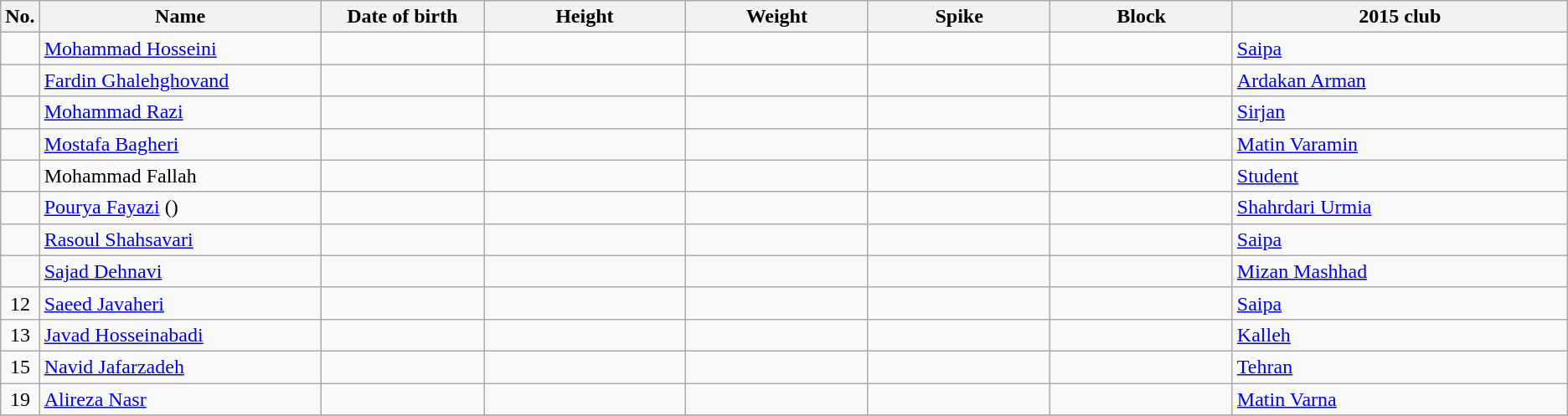<table class="wikitable sortable" style="font-size:100%; text-align:center;">
<tr>
<th>No.</th>
<th style="width:14em">Name</th>
<th style="width:8em">Date of birth</th>
<th style="width:10em">Height</th>
<th style="width:9em">Weight</th>
<th style="width:9em">Spike</th>
<th style="width:9em">Block</th>
<th style="width:17em">2015 club</th>
</tr>
<tr>
<td></td>
<td align=left><a href='#'>Mohammad Hosseini</a></td>
<td align=right></td>
<td></td>
<td></td>
<td></td>
<td></td>
<td align=left> <a href='#'>Saipa</a></td>
</tr>
<tr>
<td></td>
<td align=left><a href='#'>Fardin Ghalehghovand</a></td>
<td align=right></td>
<td></td>
<td></td>
<td></td>
<td></td>
<td align=left> <a href='#'>Ardakan Arman</a></td>
</tr>
<tr>
<td></td>
<td align=left><a href='#'>Mohammad Razi</a></td>
<td align=right></td>
<td></td>
<td></td>
<td></td>
<td></td>
<td align=left> <a href='#'>Sirjan</a></td>
</tr>
<tr>
<td></td>
<td align=left><a href='#'>Mostafa Bagheri</a></td>
<td align=right></td>
<td></td>
<td></td>
<td></td>
<td></td>
<td align=left> <a href='#'>Matin Varamin</a></td>
</tr>
<tr>
<td></td>
<td align=left>Mohammad Fallah</td>
<td align=right></td>
<td></td>
<td></td>
<td></td>
<td></td>
<td align=left> <a href='#'>Student</a></td>
</tr>
<tr>
<td></td>
<td align=left><a href='#'>Pourya Fayazi</a> ()</td>
<td align=right></td>
<td></td>
<td></td>
<td></td>
<td></td>
<td align=left> <a href='#'>Shahrdari Urmia</a></td>
</tr>
<tr>
<td></td>
<td align=left><a href='#'>Rasoul Shahsavari</a></td>
<td align=right></td>
<td></td>
<td></td>
<td></td>
<td></td>
<td align=left> <a href='#'>Saipa</a></td>
</tr>
<tr>
<td></td>
<td align=left><a href='#'>Sajad Dehnavi</a></td>
<td align=right></td>
<td></td>
<td></td>
<td></td>
<td></td>
<td align=left> <a href='#'>Mizan Mashhad</a></td>
</tr>
<tr>
<td>12</td>
<td align=left><a href='#'>Saeed Javaheri</a></td>
<td align=right></td>
<td></td>
<td></td>
<td></td>
<td></td>
<td align=left> <a href='#'>Saipa</a></td>
</tr>
<tr>
<td>13</td>
<td align=left><a href='#'>Javad Hosseinabadi</a></td>
<td align=right></td>
<td></td>
<td></td>
<td></td>
<td></td>
<td align=left> <a href='#'>Kalleh</a></td>
</tr>
<tr>
<td>15</td>
<td align=left><a href='#'>Navid Jafarzadeh</a></td>
<td align=right></td>
<td></td>
<td></td>
<td></td>
<td></td>
<td align=left> <a href='#'>Tehran</a></td>
</tr>
<tr>
<td>19</td>
<td align=left><a href='#'>Alireza Nasr</a></td>
<td align=right></td>
<td></td>
<td></td>
<td></td>
<td></td>
<td align=left> <a href='#'>Matin Varna</a></td>
</tr>
<tr>
</tr>
</table>
